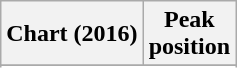<table class="wikitable sortable plainrowheaders">
<tr>
<th scope="col">Chart (2016)</th>
<th scope="col">Peak<br>position</th>
</tr>
<tr>
</tr>
<tr>
</tr>
</table>
